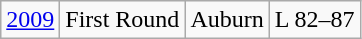<table class="wikitable">
<tr align="center">
<td><a href='#'>2009</a></td>
<td>First Round</td>
<td>Auburn</td>
<td>L 82–87</td>
</tr>
</table>
